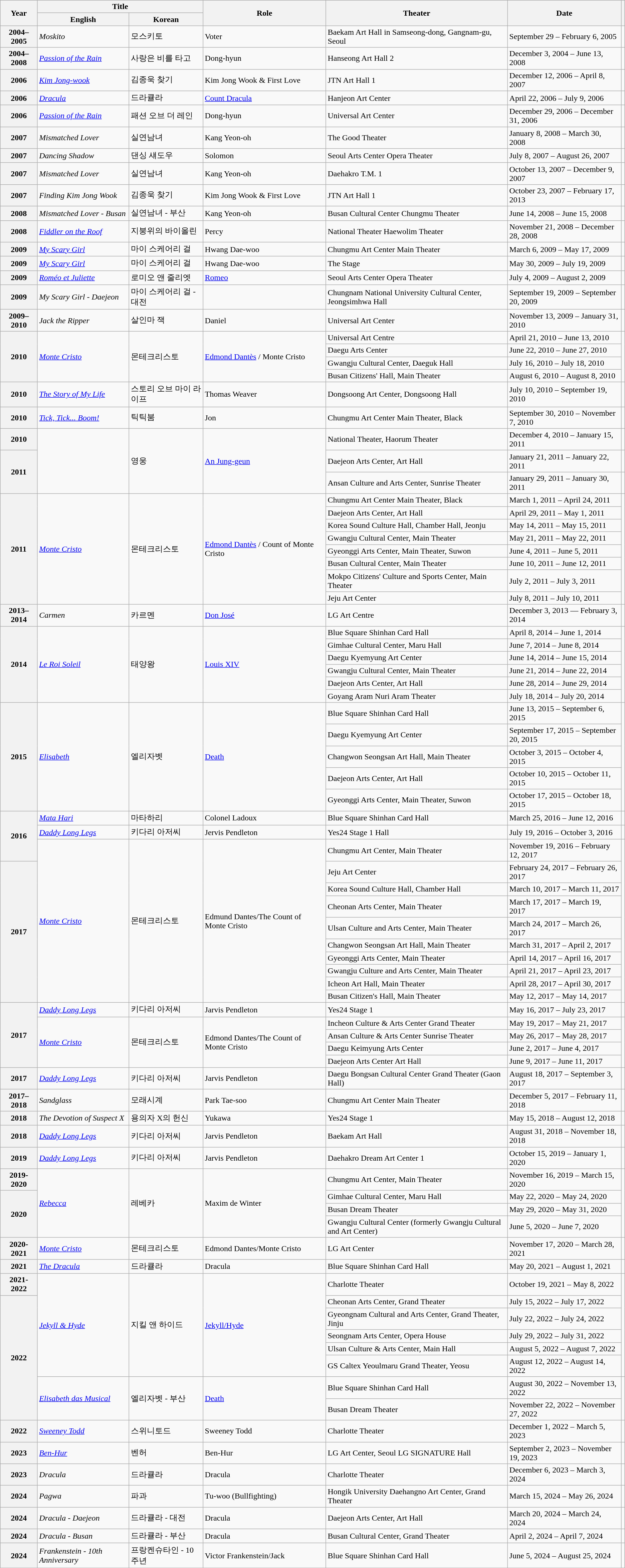<table class="wikitable sortable plainrowheaders">
<tr>
<th rowspan="2" scope="col">Year</th>
<th colspan="2" scope="col">Title</th>
<th rowspan="2" scope="col">Role</th>
<th rowspan="2" scope="col">Theater</th>
<th rowspan="2" scope="col" class="sortable">Date</th>
<th rowspan="2" scope="col" class="unsortable"></th>
</tr>
<tr>
<th>English</th>
<th>Korean</th>
</tr>
<tr>
<th scope="row">2004–2005</th>
<td><em>Moskito</em></td>
<td>모스키토</td>
<td>Voter</td>
<td>Baekam Art Hall in Samseong-dong, Gangnam-gu, Seoul</td>
<td>September 29 – February 6, 2005</td>
<td></td>
</tr>
<tr>
<th scope="row">2004–2008</th>
<td><em><a href='#'>Passion of the Rain</a></em></td>
<td>사랑은 비를 타고</td>
<td>Dong-hyun</td>
<td>Hanseong Art Hall 2</td>
<td>December 3, 2004 – June 13, 2008</td>
<td></td>
</tr>
<tr>
<th scope="row">2006</th>
<td><em><a href='#'>Kim Jong-wook</a></em></td>
<td>김종욱 찾기</td>
<td>Kim Jong Wook & First Love</td>
<td>JTN Art Hall 1</td>
<td>December 12, 2006 – April 8, 2007</td>
<td></td>
</tr>
<tr>
<th scope="row">2006</th>
<td><em><a href='#'>Dracula</a></em></td>
<td>드라큘라</td>
<td><a href='#'>Count Dracula</a></td>
<td>Hanjeon Art Center</td>
<td>April 22, 2006 – July 9, 2006</td>
<td></td>
</tr>
<tr>
<th scope="row">2006</th>
<td><em><a href='#'>Passion of the Rain</a></em></td>
<td>패션 오브 더 레인</td>
<td>Dong-hyun</td>
<td>Universal Art Center</td>
<td>December 29, 2006 – December 31, 2006</td>
<td></td>
</tr>
<tr>
<th scope="row">2007</th>
<td><em>Mismatched Lover</em></td>
<td>실연남녀</td>
<td>Kang Yeon-oh</td>
<td>The Good Theater</td>
<td>January 8, 2008 – March 30, 2008</td>
<td></td>
</tr>
<tr>
<th scope="row">2007</th>
<td><em>Dancing Shadow</em></td>
<td>댄싱 섀도우</td>
<td>Solomon</td>
<td>Seoul Arts Center Opera Theater</td>
<td>July 8, 2007 – August 26, 2007</td>
<td></td>
</tr>
<tr>
<th scope="row">2007</th>
<td><em>Mismatched Lover</em></td>
<td>실연남녀</td>
<td>Kang Yeon-oh</td>
<td>Daehakro T.M. 1</td>
<td>October 13, 2007 – December 9, 2007</td>
<td></td>
</tr>
<tr>
<th scope="row">2007</th>
<td><em>Finding Kim Jong Wook</em></td>
<td>김종욱 찾기</td>
<td>Kim Jong Wook & First Love</td>
<td>JTN Art Hall 1</td>
<td>October 23, 2007 – February 17, 2013</td>
<td></td>
</tr>
<tr>
<th scope="row">2008</th>
<td><em>Mismatched Lover - Busan</em></td>
<td>실연남녀 - 부산</td>
<td>Kang Yeon-oh</td>
<td>Busan Cultural Center Chungmu Theater</td>
<td>June 14, 2008 – June 15, 2008</td>
<td></td>
</tr>
<tr>
<th scope="row">2008</th>
<td><em><a href='#'>Fiddler on the Roof</a></em></td>
<td>지붕위의 바이올린</td>
<td>Percy</td>
<td>National Theater Haewolim Theater</td>
<td>November 21, 2008 – December 28, 2008</td>
<td></td>
</tr>
<tr>
<th scope="row">2009</th>
<td><em><a href='#'>My Scary Girl</a></em></td>
<td>마이 스케어리 걸</td>
<td>Hwang Dae-woo</td>
<td>Chungmu Art Center Main Theater</td>
<td>March 6, 2009 – May 17, 2009</td>
<td></td>
</tr>
<tr>
<th scope="row">2009</th>
<td><em><a href='#'>My Scary Girl</a></em></td>
<td>마이 스케어리 걸</td>
<td>Hwang Dae-woo</td>
<td>The Stage</td>
<td>May 30, 2009 – July 19, 2009</td>
<td></td>
</tr>
<tr>
<th scope="row">2009</th>
<td><em><a href='#'>Roméo et Juliette</a></em></td>
<td>로미오 앤 줄리엣</td>
<td><a href='#'>Romeo</a></td>
<td>Seoul Arts Center Opera Theater</td>
<td>July 4, 2009 – August 2, 2009</td>
<td></td>
</tr>
<tr>
<th scope="row">2009</th>
<td><em>My Scary Girl - Daejeon</em></td>
<td>마이 스케어리 걸 - 대전</td>
<td></td>
<td>Chungnam National University Cultural Center, Jeongsimhwa Hall</td>
<td>September 19, 2009 – September 20, 2009</td>
<td></td>
</tr>
<tr>
<th scope="row">2009–2010</th>
<td><em>Jack the Ripper</em></td>
<td>살인마 잭</td>
<td>Daniel</td>
<td>Universal Art Center</td>
<td>November 13, 2009 – January 31, 2010</td>
<td></td>
</tr>
<tr>
<th rowspan="4" scope="row">2010</th>
<td rowspan="4"><em><a href='#'>Monte Cristo</a></em></td>
<td rowspan="4">몬테크리스토</td>
<td rowspan="4"><a href='#'>Edmond Dantès</a> / Monte Cristo</td>
<td>Universal Art Centre</td>
<td>April 21, 2010 – June 13, 2010</td>
<td rowspan="4"></td>
</tr>
<tr>
<td>Daegu Arts Center</td>
<td>June 22, 2010 – June 27, 2010</td>
</tr>
<tr>
<td>Gwangju Cultural Center, Daeguk Hall</td>
<td>July 16, 2010 – July 18, 2010</td>
</tr>
<tr>
<td>Busan Citizens' Hall, Main Theater</td>
<td>August 6, 2010 – August 8, 2010</td>
</tr>
<tr>
<th scope="row">2010</th>
<td><em><a href='#'>The Story of My Life</a></em></td>
<td>스토리 오브 마이 라이프</td>
<td>Thomas Weaver</td>
<td>Dongsoong Art Center, Dongsoong Hall</td>
<td>July 10, 2010 – September 19, 2010</td>
<td></td>
</tr>
<tr>
<th scope="row">2010</th>
<td><em><a href='#'>Tick, Tick... Boom!</a></em></td>
<td>틱틱붐</td>
<td>Jon</td>
<td>Chungmu Art Center Main Theater, Black</td>
<td>September 30, 2010 – November 7, 2010</td>
<td></td>
</tr>
<tr>
<th scope="row">2010</th>
<td rowspan="3"><em></em></td>
<td rowspan="3">영웅</td>
<td rowspan="3"><a href='#'>An Jung-geun</a></td>
<td>National Theater, Haorum Theater</td>
<td>December 4, 2010 – January 15, 2011</td>
<td></td>
</tr>
<tr>
<th rowspan="2" scope="row">2011</th>
<td>Daejeon Arts Center, Art Hall</td>
<td>January 21, 2011 – January 22, 2011</td>
<td></td>
</tr>
<tr>
<td>Ansan Culture and Arts Center, Sunrise Theater</td>
<td>January 29, 2011 – January 30, 2011</td>
<td></td>
</tr>
<tr>
<th rowspan="8" scope="row">2011</th>
<td rowspan="8"><em><a href='#'>Monte Cristo</a></em></td>
<td rowspan="8">몬테크리스토</td>
<td rowspan="8"><a href='#'>Edmond Dantès</a> / Count of Monte Cristo</td>
<td>Chungmu Art Center Main Theater, Black</td>
<td>March 1, 2011 – April 24, 2011</td>
<td rowspan="8"></td>
</tr>
<tr>
<td>Daejeon Arts Center, Art Hall</td>
<td>April 29, 2011 – May 1, 2011</td>
</tr>
<tr>
<td>Korea Sound Culture Hall, Chamber Hall, Jeonju</td>
<td>May 14, 2011 – May 15, 2011</td>
</tr>
<tr>
<td>Gwangju Cultural Center, Main Theater</td>
<td>May 21, 2011 – May 22, 2011</td>
</tr>
<tr>
<td>Gyeonggi Arts Center, Main Theater, Suwon</td>
<td>June 4, 2011 – June 5, 2011</td>
</tr>
<tr>
<td>Busan Cultural Center, Main Theater</td>
<td>June 10, 2011 – June 12, 2011</td>
</tr>
<tr>
<td>Mokpo Citizens' Culture and Sports Center, Main Theater</td>
<td>July 2, 2011 – July 3, 2011</td>
</tr>
<tr>
<td>Jeju Art Center</td>
<td>July 8, 2011 – July 10, 2011</td>
</tr>
<tr>
<th scope="row">2013– 2014</th>
<td><em>Carmen</em></td>
<td>카르멘</td>
<td><a href='#'>Don José</a></td>
<td>LG Art Centre</td>
<td>December 3, 2013 — February 3, 2014</td>
<td></td>
</tr>
<tr>
<th rowspan="6" scope="row">2014</th>
<td rowspan="6"><em><a href='#'>Le Roi Soleil</a></em></td>
<td rowspan="6">태양왕</td>
<td rowspan="6"><a href='#'>Louis XIV</a></td>
<td>Blue Square Shinhan Card Hall</td>
<td>April 8, 2014 – June 1, 2014</td>
<td rowspan="6"></td>
</tr>
<tr>
<td>Gimhae Cultural Center, Maru Hall</td>
<td>June 7, 2014 – June 8, 2014</td>
</tr>
<tr>
<td>Daegu Kyemyung Art Center</td>
<td>June 14, 2014 – June 15, 2014</td>
</tr>
<tr>
<td>Gwangju Cultural Center, Main Theater</td>
<td>June 21, 2014 – June 22, 2014</td>
</tr>
<tr>
<td>Daejeon Arts Center, Art Hall</td>
<td>June 28, 2014 – June 29, 2014</td>
</tr>
<tr>
<td>Goyang Aram Nuri Aram Theater</td>
<td>July 18, 2014 – July 20, 2014</td>
</tr>
<tr>
<th rowspan="5" scope="row">2015</th>
<td rowspan="5"><em><a href='#'>Elisabeth</a></em></td>
<td rowspan="5">엘리자벳</td>
<td rowspan="5"><a href='#'>Death</a></td>
<td>Blue Square Shinhan Card Hall</td>
<td>June 13, 2015 – September 6, 2015</td>
<td rowspan="5"></td>
</tr>
<tr>
<td>Daegu Kyemyung Art Center</td>
<td>September 17, 2015 – September 20, 2015</td>
</tr>
<tr>
<td>Changwon Seongsan Art Hall, Main Theater</td>
<td>October 3, 2015 – October 4, 2015</td>
</tr>
<tr>
<td>Daejeon Arts Center, Art Hall</td>
<td>October 10, 2015 – October 11, 2015</td>
</tr>
<tr>
<td>Gyeonggi Arts Center, Main Theater, Suwon</td>
<td>October 17, 2015 – October 18, 2015</td>
</tr>
<tr>
<th rowspan="3" scope="row">2016</th>
<td><em><a href='#'>Mata Hari</a></em></td>
<td>마타하리</td>
<td>Colonel Ladoux</td>
<td>Blue Square Shinhan Card Hall</td>
<td>March 25, 2016 – June 12, 2016</td>
<td></td>
</tr>
<tr>
<td><em><a href='#'>Daddy Long Legs</a></em></td>
<td>키다리 아저씨</td>
<td>Jervis Pendleton</td>
<td>Yes24 Stage 1 Hall</td>
<td>July 19, 2016 – October 3, 2016</td>
<td></td>
</tr>
<tr>
<td rowspan="10"><em><a href='#'>Monte Cristo</a></em></td>
<td rowspan="10">몬테크리스토</td>
<td rowspan="10">Edmund Dantes/The Count of Monte Cristo</td>
<td>Chungmu Art Center, Main Theater</td>
<td>November 19, 2016 – February 12, 2017</td>
<td rowspan="10"></td>
</tr>
<tr>
<th rowspan="9" scope="row">2017</th>
<td>Jeju Art Center</td>
<td>February 24, 2017 – February 26, 2017</td>
</tr>
<tr>
<td>Korea Sound Culture Hall, Chamber Hall</td>
<td>March 10, 2017 – March 11, 2017</td>
</tr>
<tr>
<td>Cheonan Arts Center, Main Theater</td>
<td>March 17, 2017 – March 19, 2017</td>
</tr>
<tr>
<td>Ulsan Culture and Arts Center, Main Theater</td>
<td>March 24, 2017 – March 26, 2017</td>
</tr>
<tr>
<td>Changwon Seongsan Art Hall, Main Theater</td>
<td>March 31, 2017 – April 2, 2017</td>
</tr>
<tr>
<td>Gyeonggi Arts Center, Main Theater</td>
<td>April 14, 2017 – April 16, 2017</td>
</tr>
<tr>
<td>Gwangju Culture and Arts Center, Main Theater</td>
<td>April 21, 2017 – April 23, 2017</td>
</tr>
<tr>
<td>Icheon Art Hall, Main Theater</td>
<td>April 28, 2017 – April 30, 2017</td>
</tr>
<tr>
<td>Busan Citizen's Hall, Main Theater</td>
<td>May 12, 2017 – May 14, 2017</td>
</tr>
<tr>
<th rowspan="5" scope="row">2017</th>
<td><em><a href='#'>Daddy Long Legs</a></em></td>
<td>키다리 아저씨</td>
<td>Jarvis Pendleton</td>
<td>Yes24 Stage 1</td>
<td>May 16, 2017 – July 23, 2017</td>
<td></td>
</tr>
<tr>
<td rowspan="4"><em><a href='#'>Monte Cristo</a></em></td>
<td rowspan="4">몬테크리스토</td>
<td rowspan="4">Edmond Dantes/The Count of Monte Cristo</td>
<td>Incheon Culture & Arts Center Grand Theater</td>
<td>May 19, 2017 – May 21, 2017</td>
<td rowspan="4"></td>
</tr>
<tr>
<td>Ansan Culture & Arts Center Sunrise Theater</td>
<td>May 26, 2017 – May 28, 2017</td>
</tr>
<tr>
<td>Daegu Keimyung Arts Center</td>
<td>June 2, 2017 – June 4, 2017</td>
</tr>
<tr>
<td>Daejeon Arts Center Art Hall</td>
<td>June 9, 2017 – June 11, 2017</td>
</tr>
<tr>
<th scope="row">2017</th>
<td><em><a href='#'>Daddy Long Legs</a></em></td>
<td>키다리 아저씨</td>
<td>Jarvis Pendleton</td>
<td>Daegu Bongsan Cultural Center Grand Theater (Gaon Hall)</td>
<td>August 18, 2017 – September 3, 2017</td>
<td></td>
</tr>
<tr>
<th scope="row">2017–2018</th>
<td><em>Sandglass</em></td>
<td>모래시계</td>
<td>Park Tae-soo</td>
<td>Chungmu Art Center Main Theater</td>
<td>December 5, 2017 – February 11, 2018</td>
<td></td>
</tr>
<tr>
<th scope="row">2018</th>
<td><em>The Devotion of Suspect X</em></td>
<td>용의자 X의 헌신</td>
<td>Yukawa</td>
<td>Yes24 Stage 1</td>
<td>May 15, 2018 – August 12, 2018</td>
<td></td>
</tr>
<tr>
<th scope="row">2018</th>
<td><em><a href='#'>Daddy Long Legs</a></em></td>
<td>키다리 아저씨</td>
<td>Jarvis Pendleton</td>
<td>Baekam Art Hall</td>
<td>August 31, 2018 – November 18, 2018</td>
<td></td>
</tr>
<tr>
<th scope="row">2019</th>
<td><em><a href='#'>Daddy Long Legs</a></em></td>
<td>키다리 아저씨</td>
<td>Jarvis Pendleton</td>
<td>Daehakro Dream Art Center 1</td>
<td>October 15, 2019 – January 1, 2020</td>
<td></td>
</tr>
<tr>
<th scope="row">2019-2020</th>
<td rowspan="4"><a href='#'><em>Rebecca</em></a></td>
<td rowspan="4">레베카</td>
<td rowspan="4">Maxim de Winter</td>
<td>Chungmu Art Center, Main Theater</td>
<td>November 16, 2019 – March 15, 2020</td>
<td rowspan="4"></td>
</tr>
<tr>
<th rowspan="3" scope="row">2020</th>
<td>Gimhae Cultural Center, Maru Hall</td>
<td>May 22, 2020 – May 24, 2020</td>
</tr>
<tr>
<td>Busan Dream Theater</td>
<td>May 29, 2020 – May 31, 2020</td>
</tr>
<tr>
<td>Gwangju Cultural Center (formerly Gwangju Cultural and Art Center)</td>
<td>June 5, 2020 – June 7, 2020</td>
</tr>
<tr>
<th scope="row">2020-2021</th>
<td><em><a href='#'>Monte Cristo</a></em></td>
<td>몬테크리스토</td>
<td>Edmond Dantes/Monte Cristo</td>
<td>LG Art Center</td>
<td>November 17, 2020 – March 28, 2021</td>
<td></td>
</tr>
<tr>
<th scope="row">2021</th>
<td><em><a href='#'>The Dracula</a></em></td>
<td>드라큘라</td>
<td>Dracula</td>
<td>Blue Square Shinhan Card Hall</td>
<td>May 20, 2021 – August 1, 2021</td>
<td></td>
</tr>
<tr>
<th scope="row">2021-2022</th>
<td rowspan="6"><em><a href='#'>Jekyll & Hyde</a></em></td>
<td rowspan="6">지킬 앤 하이드</td>
<td rowspan="6"><a href='#'>Jekyll/Hyde</a></td>
<td>Charlotte Theater</td>
<td>October 19, 2021 – May 8, 2022</td>
<td rowspan="6"></td>
</tr>
<tr>
<th rowspan="7" scope="row">2022</th>
<td>Cheonan Arts Center, Grand Theater</td>
<td>July 15, 2022 – July 17, 2022</td>
</tr>
<tr>
<td>Gyeongnam Cultural and Arts Center, Grand Theater, Jinju</td>
<td>July 22, 2022 – July 24, 2022</td>
</tr>
<tr>
<td>Seongnam Arts Center, Opera House</td>
<td>July 29, 2022 – July 31, 2022</td>
</tr>
<tr>
<td>Ulsan Culture & Arts Center, Main Hall</td>
<td>August 5, 2022 – August 7, 2022</td>
</tr>
<tr>
<td>GS Caltex Yeoulmaru Grand Theater, Yeosu</td>
<td>August 12, 2022 – August 14, 2022</td>
</tr>
<tr>
<td rowspan="2"><em><a href='#'>Elisabeth das Musical</a></em></td>
<td rowspan="2">엘리자벳 - 부산</td>
<td rowspan="2"><a href='#'>Death</a></td>
<td>Blue Square Shinhan Card Hall</td>
<td>August 30, 2022 – November 13, 2022</td>
<td rowspan="2"></td>
</tr>
<tr>
<td>Busan Dream Theater</td>
<td>November 22, 2022 – November 27, 2022</td>
</tr>
<tr>
<th scope="row">2022</th>
<td><em><a href='#'>Sweeney Todd</a></em></td>
<td>스위니토드</td>
<td>Sweeney Todd</td>
<td>Charlotte Theater</td>
<td>December 1, 2022 – March 5, 2023</td>
<td></td>
</tr>
<tr>
<th scope="row">2023</th>
<td><em><a href='#'>Ben-Hur</a></em></td>
<td>벤허</td>
<td>Ben-Hur</td>
<td>LG Art Center, Seoul LG SIGNATURE Hall</td>
<td>September 2, 2023 – November 19, 2023</td>
<td></td>
</tr>
<tr>
<th scope="row">2023</th>
<td><em>Dracula</em></td>
<td>드라큘라</td>
<td>Dracula</td>
<td>Charlotte Theater</td>
<td>December 6, 2023 – March 3, 2024</td>
<td></td>
</tr>
<tr>
<th scope="row">2024</th>
<td><em>Pagwa</em></td>
<td>파과</td>
<td>Tu-woo (Bullfighting)</td>
<td>Hongik University Daehangno Art Center, Grand Theater</td>
<td>March 15, 2024 – May 26, 2024</td>
<td></td>
</tr>
<tr>
<th scope="row">2024</th>
<td><em>Dracula - Daejeon</em></td>
<td>드라큘라 - 대전</td>
<td>Dracula</td>
<td>Daejeon Arts Center, Art Hall</td>
<td>March 20, 2024 – March 24, 2024</td>
<td></td>
</tr>
<tr>
<th scope="row">2024</th>
<td><em>Dracula - Busan</em></td>
<td>드라큘라 - 부산</td>
<td>Dracula</td>
<td>Busan Cultural Center, Grand Theater</td>
<td>April 2, 2024 – April 7, 2024</td>
<td></td>
</tr>
<tr>
<th scope="row">2024</th>
<td><em>Frankenstein - 10th Anniversary</em></td>
<td>프랑켄슈타인 - 10주년</td>
<td>Victor Frankenstein/Jack</td>
<td>Blue Square Shinhan Card Hall</td>
<td>June 5, 2024 – August 25, 2024</td>
<td></td>
</tr>
</table>
